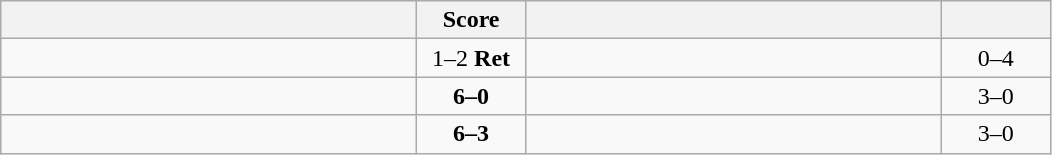<table class="wikitable" style="text-align: center; ">
<tr>
<th align="right" width="270"></th>
<th width="65">Score</th>
<th align="left" width="270"></th>
<th width="65"></th>
</tr>
<tr>
<td align="left"></td>
<td>1–2 <strong>Ret</strong></td>
<td align="left"><strong></strong></td>
<td>0–4 <strong></strong></td>
</tr>
<tr>
<td align="left"><strong></strong></td>
<td><strong>6–0</strong></td>
<td align="left"></td>
<td>3–0 <strong></strong></td>
</tr>
<tr>
<td align="left"><strong></strong></td>
<td><strong>6–3</strong></td>
<td align="left"></td>
<td>3–0 <strong></strong></td>
</tr>
</table>
